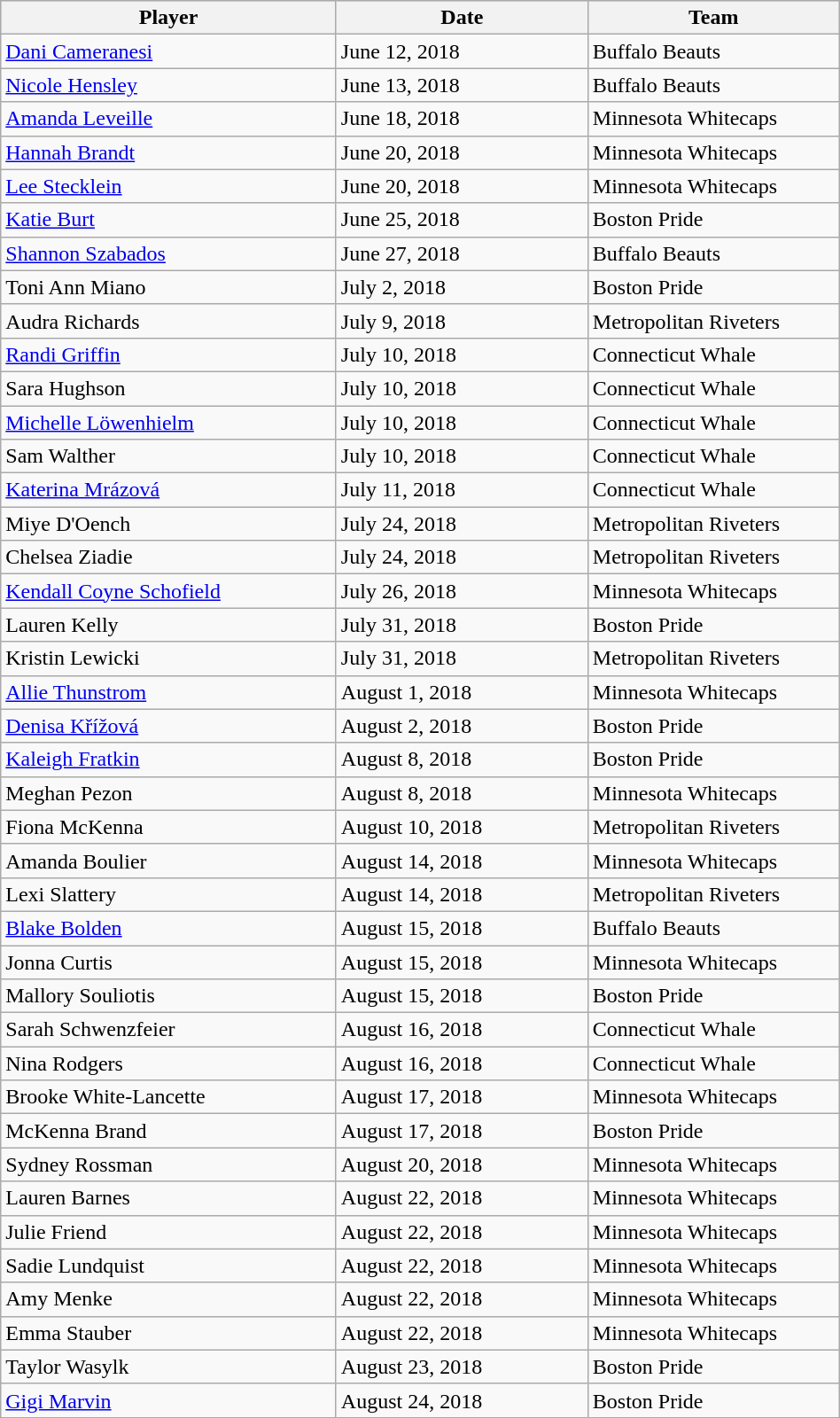<table class="wikitable" style="width:50%;">
<tr style="text-align:center; background:#ddd;">
<th style="width:40%;">Player</th>
<th style="width:30%;">Date</th>
<th style="width:30%;">Team</th>
</tr>
<tr>
<td><a href='#'>Dani Cameranesi</a></td>
<td>June 12, 2018</td>
<td>Buffalo Beauts</td>
</tr>
<tr>
<td><a href='#'>Nicole Hensley</a></td>
<td>June 13, 2018</td>
<td>Buffalo Beauts</td>
</tr>
<tr>
<td><a href='#'>Amanda Leveille</a></td>
<td>June 18, 2018</td>
<td>Minnesota Whitecaps</td>
</tr>
<tr>
<td><a href='#'>Hannah Brandt</a></td>
<td>June 20, 2018</td>
<td>Minnesota Whitecaps</td>
</tr>
<tr>
<td><a href='#'>Lee Stecklein</a></td>
<td>June 20, 2018</td>
<td>Minnesota Whitecaps</td>
</tr>
<tr>
<td><a href='#'>Katie Burt</a></td>
<td>June 25, 2018</td>
<td>Boston Pride</td>
</tr>
<tr>
<td><a href='#'>Shannon Szabados</a></td>
<td>June 27, 2018</td>
<td>Buffalo Beauts</td>
</tr>
<tr>
<td>Toni Ann Miano</td>
<td>July 2, 2018</td>
<td>Boston Pride</td>
</tr>
<tr>
<td>Audra Richards</td>
<td>July 9, 2018</td>
<td>Metropolitan Riveters</td>
</tr>
<tr>
<td><a href='#'>Randi Griffin</a></td>
<td>July 10, 2018</td>
<td>Connecticut Whale</td>
</tr>
<tr>
<td>Sara Hughson</td>
<td>July 10, 2018</td>
<td>Connecticut Whale</td>
</tr>
<tr>
<td><a href='#'>Michelle Löwenhielm</a></td>
<td>July 10, 2018</td>
<td>Connecticut Whale</td>
</tr>
<tr>
<td>Sam Walther</td>
<td>July 10, 2018</td>
<td>Connecticut Whale</td>
</tr>
<tr>
<td><a href='#'>Katerina Mrázová</a></td>
<td>July 11, 2018</td>
<td>Connecticut Whale</td>
</tr>
<tr>
<td>Miye D'Oench</td>
<td>July 24, 2018</td>
<td>Metropolitan Riveters</td>
</tr>
<tr>
<td>Chelsea Ziadie</td>
<td>July 24, 2018</td>
<td>Metropolitan Riveters</td>
</tr>
<tr>
<td><a href='#'>Kendall Coyne Schofield</a></td>
<td>July 26, 2018</td>
<td>Minnesota Whitecaps</td>
</tr>
<tr>
<td>Lauren Kelly</td>
<td>July 31, 2018</td>
<td>Boston Pride</td>
</tr>
<tr>
<td>Kristin Lewicki</td>
<td>July 31, 2018</td>
<td>Metropolitan Riveters</td>
</tr>
<tr>
<td><a href='#'>Allie Thunstrom</a></td>
<td>August 1, 2018</td>
<td>Minnesota Whitecaps</td>
</tr>
<tr>
<td><a href='#'>Denisa Křížová</a></td>
<td>August 2, 2018</td>
<td>Boston Pride</td>
</tr>
<tr>
<td><a href='#'>Kaleigh Fratkin</a></td>
<td>August 8, 2018</td>
<td>Boston Pride</td>
</tr>
<tr>
<td>Meghan Pezon</td>
<td>August 8, 2018</td>
<td>Minnesota Whitecaps</td>
</tr>
<tr>
<td>Fiona McKenna</td>
<td>August 10, 2018</td>
<td>Metropolitan Riveters</td>
</tr>
<tr>
<td>Amanda Boulier</td>
<td>August 14, 2018</td>
<td>Minnesota Whitecaps</td>
</tr>
<tr>
<td>Lexi Slattery</td>
<td>August 14, 2018</td>
<td>Metropolitan Riveters</td>
</tr>
<tr>
<td><a href='#'>Blake Bolden</a></td>
<td>August 15, 2018</td>
<td>Buffalo Beauts</td>
</tr>
<tr>
<td>Jonna Curtis</td>
<td>August 15, 2018</td>
<td>Minnesota Whitecaps</td>
</tr>
<tr>
<td>Mallory Souliotis</td>
<td>August 15, 2018</td>
<td>Boston Pride</td>
</tr>
<tr>
<td>Sarah Schwenzfeier</td>
<td>August 16, 2018</td>
<td>Connecticut Whale</td>
</tr>
<tr>
<td>Nina Rodgers</td>
<td>August 16, 2018</td>
<td>Connecticut Whale</td>
</tr>
<tr>
<td>Brooke White-Lancette</td>
<td>August 17, 2018</td>
<td>Minnesota Whitecaps</td>
</tr>
<tr>
<td>McKenna Brand</td>
<td>August 17, 2018</td>
<td>Boston Pride</td>
</tr>
<tr>
<td>Sydney Rossman</td>
<td>August 20, 2018</td>
<td>Minnesota Whitecaps</td>
</tr>
<tr>
<td>Lauren Barnes</td>
<td>August 22, 2018</td>
<td>Minnesota Whitecaps</td>
</tr>
<tr>
<td>Julie Friend</td>
<td>August 22, 2018</td>
<td>Minnesota Whitecaps</td>
</tr>
<tr>
<td>Sadie Lundquist</td>
<td>August 22, 2018</td>
<td>Minnesota Whitecaps</td>
</tr>
<tr>
<td>Amy Menke</td>
<td>August 22, 2018</td>
<td>Minnesota Whitecaps</td>
</tr>
<tr>
<td>Emma Stauber</td>
<td>August 22, 2018</td>
<td>Minnesota Whitecaps</td>
</tr>
<tr>
<td>Taylor Wasylk</td>
<td>August 23, 2018</td>
<td>Boston Pride</td>
</tr>
<tr>
<td><a href='#'>Gigi Marvin</a></td>
<td>August 24, 2018</td>
<td>Boston Pride</td>
</tr>
</table>
